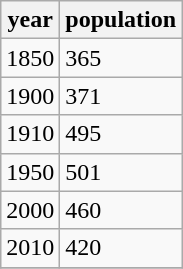<table class="wikitable">
<tr>
<th>year</th>
<th>population</th>
</tr>
<tr>
<td>1850</td>
<td>365</td>
</tr>
<tr>
<td>1900</td>
<td>371</td>
</tr>
<tr>
<td>1910</td>
<td>495</td>
</tr>
<tr>
<td>1950</td>
<td>501</td>
</tr>
<tr>
<td>2000</td>
<td>460</td>
</tr>
<tr>
<td>2010</td>
<td>420</td>
</tr>
<tr>
</tr>
</table>
